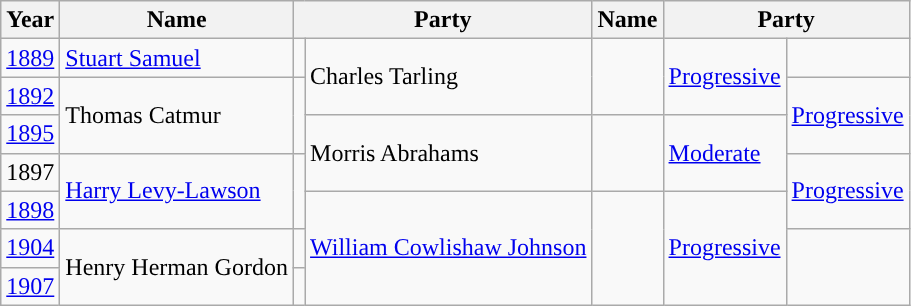<table class="wikitable">
<tr>
<th>Year</th>
<th>Name</th>
<th colspan=2>Party</th>
<th>Name</th>
<th colspan=2>Party</th>
</tr>
<tr>
<td><a href='#'>1889</a></td>
<td><a href='#'>Stuart Samuel</a></td>
<td></td>
<td rowspan=2>Charles Tarling</td>
<td rowspan=2 style="background-color: "></td>
<td rowspan=2><a href='#'>Progressive</a></td>
</tr>
<tr>
<td><a href='#'>1892</a></td>
<td rowspan=2>Thomas Catmur</td>
<td rowspan=2 style="background-color: "></td>
<td rowspan=2><a href='#'>Progressive</a></td>
</tr>
<tr>
<td><a href='#'>1895</a></td>
<td rowspan=2>Morris Abrahams</td>
<td rowspan=2 style="background-color: "></td>
<td rowspan=2><a href='#'>Moderate</a></td>
</tr>
<tr>
<td>1897</td>
<td rowspan=2><a href='#'>Harry Levy-Lawson</a></td>
<td rowspan=2 style="background-color: "></td>
<td rowspan=2><a href='#'>Progressive</a></td>
</tr>
<tr>
<td><a href='#'>1898</a></td>
<td rowspan=3><a href='#'>William Cowlishaw Johnson</a></td>
<td rowspan=3 style="background-color: "></td>
<td rowspan=3><a href='#'>Progressive</a></td>
</tr>
<tr>
<td><a href='#'>1904</a></td>
<td rowspan=2>Henry Herman Gordon</td>
<td></td>
</tr>
<tr>
<td><a href='#'>1907</a></td>
<td></td>
</tr>
</table>
